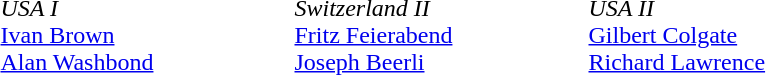<table>
<tr>
<td style="width:12em"><br><em>USA I</em><br><a href='#'>Ivan Brown</a><br><a href='#'>Alan Washbond</a></td>
<td style="width:12em"><br><em>Switzerland II</em><br><a href='#'>Fritz Feierabend</a><br><a href='#'>Joseph Beerli</a></td>
<td style="width:12em"><br><em>USA II</em><br><a href='#'>Gilbert Colgate</a><br><a href='#'>Richard Lawrence</a></td>
</tr>
</table>
